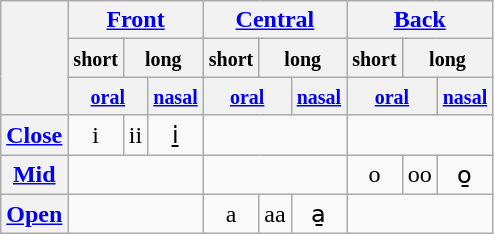<table class="wikitable">
<tr>
<th rowspan=3> </th>
<th colspan=3><a href='#'>Front</a></th>
<th colspan=3><a href='#'>Central</a></th>
<th colspan=3><a href='#'>Back</a></th>
</tr>
<tr align=center>
<th><small>short</small></th>
<th colspan=2><small>long</small></th>
<th><small>short</small></th>
<th colspan=2><small>long</small></th>
<th><small>short</small></th>
<th colspan=2><small>long</small></th>
</tr>
<tr align=center>
<th colspan=2><small><a href='#'>oral</a></small></th>
<th><small><a href='#'>nasal</a></small></th>
<th colspan=2><small><a href='#'>oral</a></small></th>
<th><small><a href='#'>nasal</a></small></th>
<th colspan=2><small><a href='#'>oral</a></small></th>
<th><small><a href='#'>nasal</a></small></th>
</tr>
<tr align=center>
<th><a href='#'>Close</a></th>
<td>i </td>
<td>ii </td>
<td>i̱ </td>
<td colspan="3"> </td>
<td colspan="3"> </td>
</tr>
<tr align=center>
<th><a href='#'>Mid</a></th>
<td colspan="3"> </td>
<td colspan="3"> </td>
<td>o </td>
<td>oo </td>
<td>o̱ </td>
</tr>
<tr align=center>
<th><a href='#'>Open</a></th>
<td colspan="3"> </td>
<td>a </td>
<td>aa </td>
<td>a̱ </td>
<td colspan="3"> </td>
</tr>
</table>
